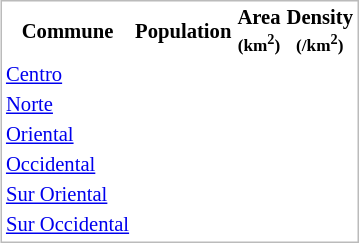<table class="sortable table"  style="float: right; border: 1px solid #BBB; margin: .46em 0 0 .2em; font-size: 86%;">
<tr>
<th>Commune</th>
<th>Population</th>
<th>Area <br><small>(km<sup>2</sup>)</small></th>
<th>Density <br><small>(/km<sup>2</sup>)</small></th>
</tr>
<tr>
<td><a href='#'>Centro</a></td>
<td></td>
</tr>
<tr>
<td><a href='#'>Norte</a></td>
<td></td>
</tr>
<tr>
<td><a href='#'>Oriental</a></td>
<td></td>
</tr>
<tr>
<td><a href='#'>Occidental</a></td>
<td></td>
</tr>
<tr>
<td><a href='#'>Sur Oriental</a></td>
<td></td>
</tr>
<tr>
<td><a href='#'>Sur Occidental</a></td>
<td></td>
</tr>
</table>
